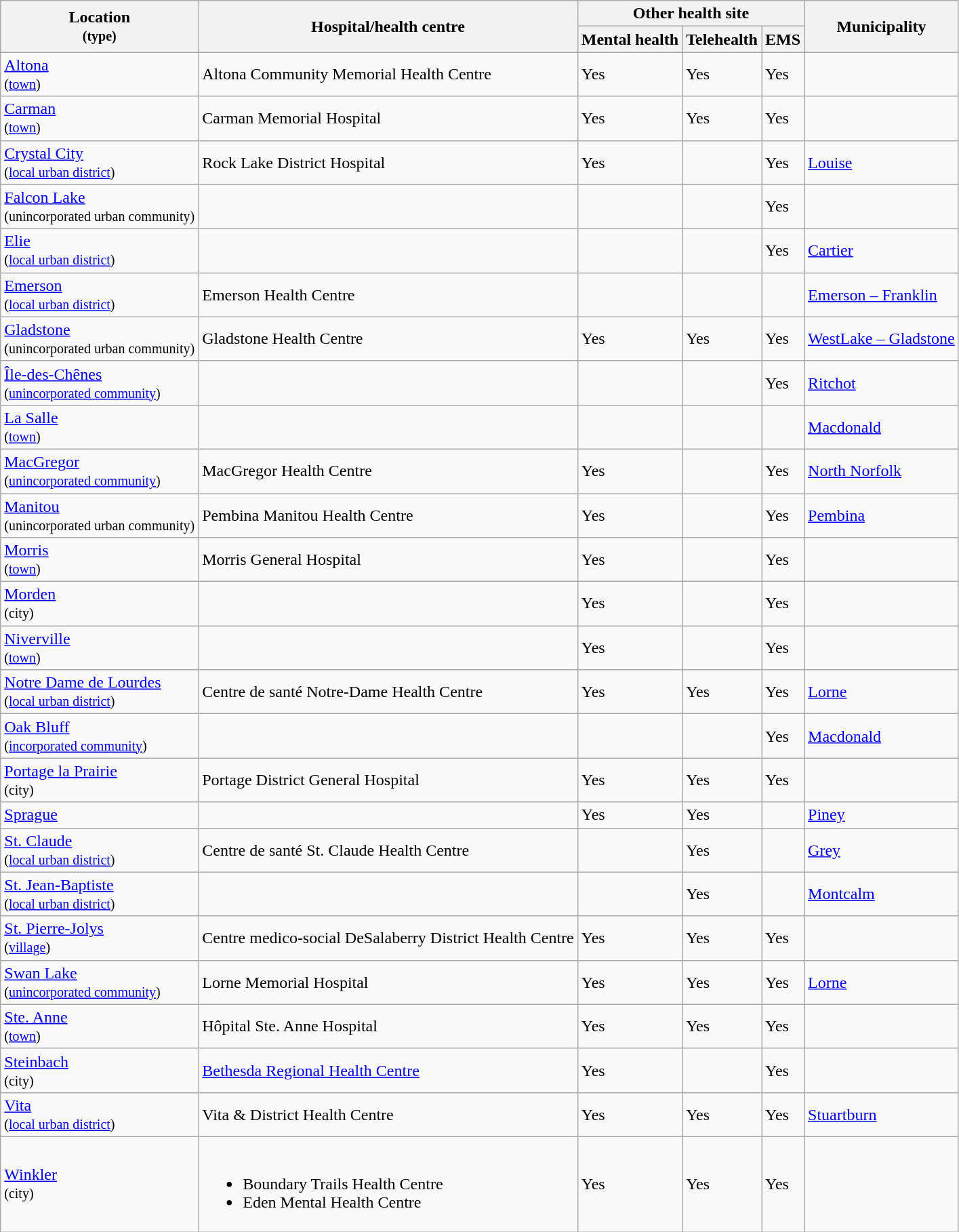<table class="wikitable">
<tr>
<th rowspan="2">Location<br><small>(type)</small></th>
<th rowspan="2">Hospital/health centre</th>
<th colspan="3">Other health site</th>
<th rowspan="2">Municipality</th>
</tr>
<tr>
<th>Mental health</th>
<th>Telehealth</th>
<th>EMS</th>
</tr>
<tr>
<td><a href='#'>Altona</a><br><small>(<a href='#'>town</a>)</small></td>
<td>Altona Community Memorial Health Centre</td>
<td>Yes</td>
<td>Yes</td>
<td>Yes</td>
<td></td>
</tr>
<tr>
<td><a href='#'>Carman</a><br><small>(<a href='#'>town</a>)</small></td>
<td>Carman Memorial Hospital</td>
<td>Yes</td>
<td>Yes</td>
<td>Yes</td>
<td></td>
</tr>
<tr>
<td><a href='#'>Crystal City</a><br><small>(<a href='#'>local urban district</a>)</small></td>
<td>Rock Lake District Hospital</td>
<td>Yes</td>
<td></td>
<td>Yes</td>
<td><a href='#'>Louise</a></td>
</tr>
<tr>
<td><a href='#'>Falcon Lake</a><br><small>(unincorporated urban community)</small></td>
<td></td>
<td></td>
<td></td>
<td>Yes</td>
<td></td>
</tr>
<tr>
<td><a href='#'>Elie</a><br><small>(<a href='#'>local urban district</a>)</small></td>
<td></td>
<td></td>
<td></td>
<td>Yes</td>
<td><a href='#'>Cartier</a></td>
</tr>
<tr>
<td><a href='#'>Emerson</a><br><small>(<a href='#'>local urban district</a>)</small></td>
<td>Emerson Health Centre</td>
<td></td>
<td></td>
<td></td>
<td><a href='#'>Emerson – Franklin</a></td>
</tr>
<tr>
<td><a href='#'>Gladstone</a><br><small>(unincorporated urban community)</small></td>
<td>Gladstone Health Centre</td>
<td>Yes</td>
<td>Yes</td>
<td>Yes</td>
<td><a href='#'>WestLake – Gladstone</a></td>
</tr>
<tr>
<td><a href='#'>Île-des-Chênes</a><br><small>(<a href='#'>unincorporated community</a>)</small></td>
<td></td>
<td></td>
<td></td>
<td>Yes</td>
<td><a href='#'>Ritchot</a></td>
</tr>
<tr>
<td><a href='#'>La Salle</a><br><small>(<a href='#'>town</a>)</small></td>
<td></td>
<td></td>
<td></td>
<td></td>
<td><a href='#'>Macdonald</a></td>
</tr>
<tr>
<td><a href='#'>MacGregor</a><br><small>(<a href='#'>unincorporated community</a>)</small></td>
<td>MacGregor Health Centre</td>
<td>Yes</td>
<td></td>
<td>Yes</td>
<td><a href='#'>North Norfolk</a></td>
</tr>
<tr>
<td><a href='#'>Manitou</a><br><small>(unincorporated urban community)</small></td>
<td>Pembina Manitou Health Centre</td>
<td>Yes</td>
<td></td>
<td>Yes</td>
<td><a href='#'>Pembina</a></td>
</tr>
<tr>
<td><a href='#'>Morris</a><br><small>(<a href='#'>town</a>)</small></td>
<td>Morris General Hospital</td>
<td>Yes</td>
<td></td>
<td>Yes</td>
<td></td>
</tr>
<tr>
<td><a href='#'>Morden</a><br><small>(city)</small></td>
<td></td>
<td>Yes</td>
<td></td>
<td>Yes</td>
<td></td>
</tr>
<tr>
<td><a href='#'>Niverville</a><br><small>(<a href='#'>town</a>)</small></td>
<td></td>
<td>Yes</td>
<td></td>
<td>Yes</td>
<td></td>
</tr>
<tr>
<td><a href='#'>Notre Dame de Lourdes</a><br><small>(<a href='#'>local urban district</a>)</small></td>
<td>Centre de santé Notre-Dame Health Centre</td>
<td>Yes</td>
<td>Yes</td>
<td>Yes</td>
<td><a href='#'>Lorne</a></td>
</tr>
<tr>
<td><a href='#'>Oak Bluff</a><br><small>(<a href='#'>incorporated community</a>)</small></td>
<td></td>
<td></td>
<td></td>
<td>Yes</td>
<td><a href='#'>Macdonald</a></td>
</tr>
<tr>
<td><a href='#'>Portage la Prairie</a><br><small>(city)</small></td>
<td>Portage District General Hospital</td>
<td>Yes</td>
<td>Yes</td>
<td>Yes</td>
<td></td>
</tr>
<tr>
<td><a href='#'>Sprague</a></td>
<td></td>
<td>Yes</td>
<td>Yes</td>
<td></td>
<td><a href='#'>Piney</a></td>
</tr>
<tr>
<td><a href='#'>St. Claude</a><br><small>(<a href='#'>local urban district</a>)</small></td>
<td>Centre de santé St. Claude Health Centre</td>
<td></td>
<td>Yes</td>
<td></td>
<td><a href='#'>Grey</a></td>
</tr>
<tr>
<td><a href='#'>St. Jean-Baptiste</a><br><small>(<a href='#'>local urban district</a>)</small></td>
<td></td>
<td></td>
<td>Yes</td>
<td></td>
<td><a href='#'>Montcalm</a></td>
</tr>
<tr>
<td><a href='#'>St. Pierre-Jolys</a><br><small>(<a href='#'>village</a>)</small></td>
<td>Centre medico-social DeSalaberry District Health Centre</td>
<td>Yes</td>
<td>Yes</td>
<td>Yes</td>
<td></td>
</tr>
<tr>
<td><a href='#'>Swan Lake</a><br><small>(<a href='#'>unincorporated community</a>)</small></td>
<td>Lorne Memorial Hospital</td>
<td>Yes</td>
<td>Yes</td>
<td>Yes</td>
<td><a href='#'>Lorne</a></td>
</tr>
<tr>
<td><a href='#'>Ste. Anne</a><br><small>(<a href='#'>town</a>)</small></td>
<td>Hôpital Ste. Anne Hospital</td>
<td>Yes</td>
<td>Yes</td>
<td>Yes</td>
<td></td>
</tr>
<tr>
<td><a href='#'>Steinbach</a><br><small>(city)</small></td>
<td><a href='#'>Bethesda Regional Health Centre</a></td>
<td>Yes</td>
<td></td>
<td>Yes</td>
<td></td>
</tr>
<tr>
<td><a href='#'>Vita</a><br><small>(<a href='#'>local urban district</a>)</small></td>
<td>Vita & District Health Centre</td>
<td>Yes</td>
<td>Yes</td>
<td>Yes</td>
<td><a href='#'>Stuartburn</a></td>
</tr>
<tr>
<td><a href='#'>Winkler</a><br><small>(city)</small></td>
<td><br><ul><li>Boundary Trails Health Centre</li><li>Eden Mental Health Centre</li></ul></td>
<td>Yes</td>
<td>Yes</td>
<td>Yes</td>
<td></td>
</tr>
</table>
